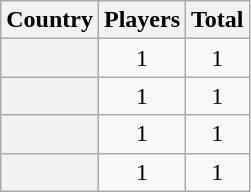<table class="sortable wikitable plainrowheaders" style="text-align:center;">
<tr>
<th scope="col">Country</th>
<th scope="col">Players</th>
<th scope="col">Total</th>
</tr>
<tr>
<th scope="row"></th>
<td>1</td>
<td>1</td>
</tr>
<tr>
<th scope="row"></th>
<td>1</td>
<td>1</td>
</tr>
<tr>
<th scope="row"></th>
<td>1</td>
<td>1</td>
</tr>
<tr>
<th scope="row"></th>
<td>1</td>
<td>1</td>
</tr>
</table>
